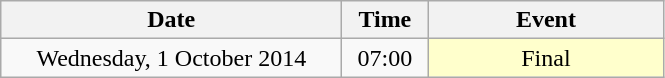<table class = "wikitable" style="text-align:center;">
<tr>
<th width=220>Date</th>
<th width=50>Time</th>
<th width=150>Event</th>
</tr>
<tr>
<td>Wednesday, 1 October 2014</td>
<td>07:00</td>
<td bgcolor=ffffcc>Final</td>
</tr>
</table>
